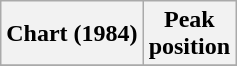<table class="wikitable sortable">
<tr>
<th align="left">Chart (1984)</th>
<th align="center">Peak<br>position</th>
</tr>
<tr>
</tr>
</table>
